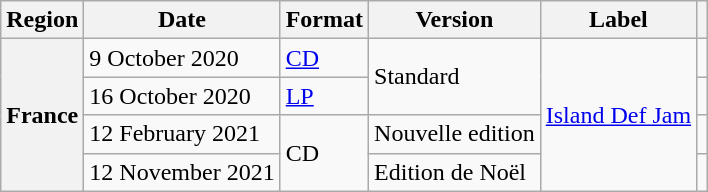<table class="wikitable plainrowheaders">
<tr>
<th scope="col">Region</th>
<th scope="col">Date</th>
<th scope="col">Format</th>
<th scope="col">Version</th>
<th scope="col">Label</th>
<th scope="col"></th>
</tr>
<tr>
<th scope="row" rowspan="4">France</th>
<td>9 October 2020</td>
<td><a href='#'>CD</a></td>
<td rowspan="2">Standard</td>
<td rowspan="4"><a href='#'>Island Def Jam</a></td>
<td></td>
</tr>
<tr>
<td>16 October 2020</td>
<td><a href='#'>LP</a></td>
<td></td>
</tr>
<tr>
<td>12 February 2021</td>
<td rowspan="2">CD</td>
<td>Nouvelle edition</td>
<td></td>
</tr>
<tr>
<td>12 November 2021</td>
<td>Edition de Noël</td>
<td></td>
</tr>
</table>
